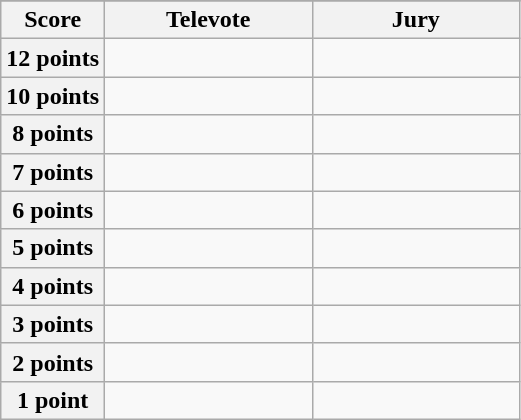<table class="wikitable">
<tr>
</tr>
<tr>
<th scope="col" width="20%">Score</th>
<th scope="col" width="40%">Televote</th>
<th scope="col" width="40%">Jury</th>
</tr>
<tr>
<th scope="row">12 points</th>
<td></td>
<td></td>
</tr>
<tr>
<th scope="row">10 points</th>
<td></td>
<td></td>
</tr>
<tr>
<th scope="row">8 points</th>
<td></td>
<td></td>
</tr>
<tr>
<th scope="row">7 points</th>
<td></td>
<td></td>
</tr>
<tr>
<th scope="row">6 points</th>
<td></td>
<td></td>
</tr>
<tr>
<th scope="row">5 points</th>
<td></td>
<td></td>
</tr>
<tr>
<th scope="row">4 points</th>
<td></td>
<td></td>
</tr>
<tr>
<th scope="row">3 points</th>
<td></td>
<td></td>
</tr>
<tr>
<th scope="row">2 points</th>
<td></td>
<td></td>
</tr>
<tr>
<th scope="row">1 point</th>
<td></td>
<td></td>
</tr>
</table>
